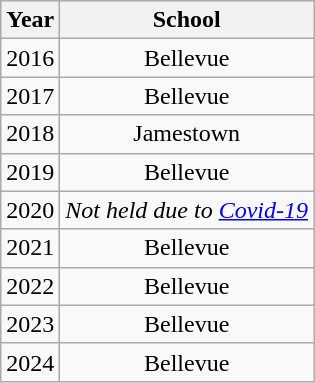<table class="wikitable" style="text-align:center">
<tr>
<th>Year</th>
<th>School</th>
</tr>
<tr>
<td>2016</td>
<td>Bellevue</td>
</tr>
<tr>
<td>2017</td>
<td>Bellevue</td>
</tr>
<tr>
<td>2018</td>
<td>Jamestown</td>
</tr>
<tr>
<td>2019</td>
<td>Bellevue</td>
</tr>
<tr>
<td>2020</td>
<td><em>Not held due to <a href='#'>Covid-19</a></em></td>
</tr>
<tr>
<td>2021</td>
<td>Bellevue</td>
</tr>
<tr>
<td>2022</td>
<td>Bellevue</td>
</tr>
<tr>
<td>2023</td>
<td>Bellevue</td>
</tr>
<tr>
<td>2024</td>
<td>Bellevue</td>
</tr>
</table>
